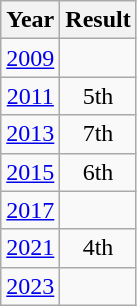<table class="wikitable" style="text-align:center">
<tr>
<th>Year</th>
<th>Result</th>
</tr>
<tr>
<td><a href='#'>2009</a></td>
<td></td>
</tr>
<tr>
<td><a href='#'>2011</a></td>
<td>5th</td>
</tr>
<tr>
<td><a href='#'>2013</a></td>
<td>7th</td>
</tr>
<tr>
<td><a href='#'>2015</a></td>
<td>6th</td>
</tr>
<tr>
<td><a href='#'>2017</a></td>
<td></td>
</tr>
<tr>
<td><a href='#'>2021</a></td>
<td>4th</td>
</tr>
<tr>
<td><a href='#'>2023</a></td>
<td></td>
</tr>
</table>
